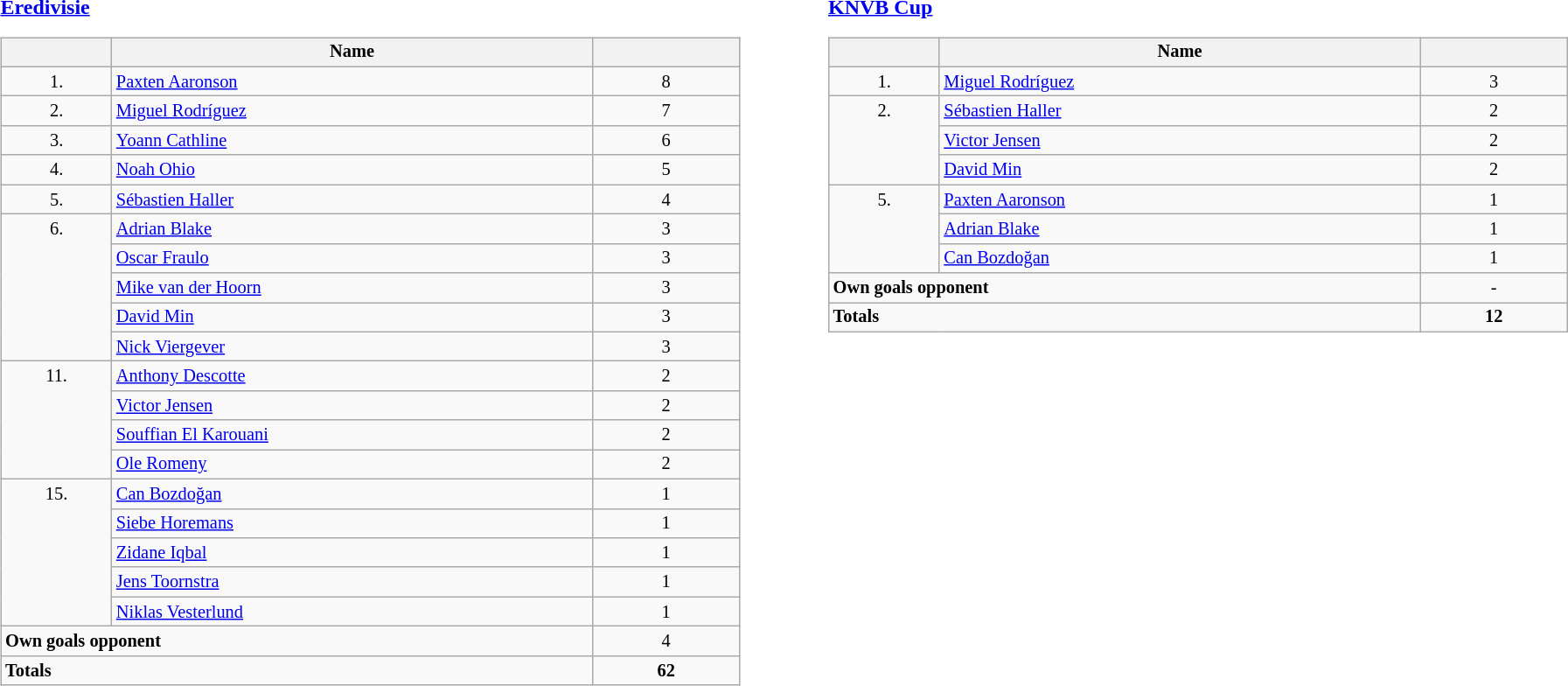<table style="width: 100%;">
<tr>
<td style="width: 33%; text-align: left; vertical-align: top;"><br><strong> <a href='#'>Eredivisie</a></strong><table class="wikitable" style="width: 90%; font-size: 85%;">
<tr style="vertical-align: top;">
<th style="width: 15%; text-align: center;"></th>
<th style="width: 65%; text-align: center;">Name</th>
<th style="width: 20%; text-align: center;"></th>
</tr>
<tr style="vertical-align: top;">
<td rowspan="1" style="text-align: center;">1.</td>
<td><strong></strong> <a href='#'>Paxten Aaronson</a></td>
<td style="text-align: center;">8</td>
</tr>
<tr style="vertical-align: top;">
<td rowspan="1" style="text-align: center;">2.</td>
<td><strong></strong> <a href='#'>Miguel Rodríguez</a></td>
<td style="text-align: center;">7</td>
</tr>
<tr style="vertical-align: top;">
<td rowspan="1" style="text-align: center;">3.</td>
<td><strong></strong> <a href='#'>Yoann Cathline</a></td>
<td style="text-align: center;">6</td>
</tr>
<tr style="vertical-align: top;">
<td rowspan="1" style="text-align: center;">4.</td>
<td><strong></strong> <a href='#'>Noah Ohio</a></td>
<td style="text-align: center;">5</td>
</tr>
<tr style="vertical-align: top;">
<td rowspan="1" style="text-align: center;">5.</td>
<td><strong></strong> <a href='#'>Sébastien Haller</a></td>
<td style="text-align: center;">4</td>
</tr>
<tr style="vertical-align: top;">
<td rowspan="5" style="text-align: center;">6.</td>
<td><strong></strong> <a href='#'>Adrian Blake</a></td>
<td style="text-align: center;">3</td>
</tr>
<tr style="vertical-align: top;">
<td><strong></strong> <a href='#'>Oscar Fraulo</a></td>
<td style="text-align: center;">3</td>
</tr>
<tr style="vertical-align: top;">
<td><strong></strong> <a href='#'>Mike van der Hoorn</a></td>
<td style="text-align: center;">3</td>
</tr>
<tr style="vertical-align: top;">
<td><strong></strong> <a href='#'>David Min</a></td>
<td style="text-align: center;">3</td>
</tr>
<tr style="vertical-align: top;">
<td><strong></strong> <a href='#'>Nick Viergever</a></td>
<td style="text-align: center;">3</td>
</tr>
<tr style="vertical-align: top;">
<td rowspan="4" style="text-align: center;">11.</td>
<td><strong></strong> <a href='#'>Anthony Descotte</a></td>
<td style="text-align: center;">2</td>
</tr>
<tr style="vertical-align: top;">
<td><strong></strong> <a href='#'>Victor Jensen</a></td>
<td style="text-align: center;">2</td>
</tr>
<tr style="vertical-align: top;">
<td><strong></strong> <a href='#'>Souffian El Karouani</a></td>
<td style="text-align: center;">2</td>
</tr>
<tr style="vertical-align: top;">
<td><strong></strong> <a href='#'>Ole Romeny</a></td>
<td style="text-align: center;">2</td>
</tr>
<tr style="vertical-align: top;">
<td rowspan="5" style="text-align: center;">15.</td>
<td><strong></strong> <a href='#'>Can Bozdoğan</a></td>
<td style="text-align: center;">1</td>
</tr>
<tr style="vertical-align: top;">
<td><strong></strong> <a href='#'>Siebe Horemans</a></td>
<td style="text-align: center;">1</td>
</tr>
<tr style="vertical-align: top;">
<td><strong></strong> <a href='#'>Zidane Iqbal</a></td>
<td style="text-align: center;">1</td>
</tr>
<tr style="vertical-align: top;">
<td><strong></strong> <a href='#'>Jens Toornstra</a></td>
<td style="text-align: center;">1</td>
</tr>
<tr style="vertical-align: top;">
<td><strong></strong> <a href='#'>Niklas Vesterlund</a></td>
<td style="text-align: center;">1</td>
</tr>
<tr style="vertical-align: top;">
<td colspan="2"><strong>Own goals opponent</strong></td>
<td style="text-align: center;">4</td>
</tr>
<tr style="vertical-align: top;">
<td colspan="2"><strong>Totals</strong></td>
<td style="text-align: center;"><strong>62</strong></td>
</tr>
</table>
</td>
<td style="width: 33%; text-align: left; vertical-align: top;"><br><strong> <a href='#'>KNVB Cup</a></strong><table class="wikitable" style="width: 90%; font-size: 85%;">
<tr style="vertical-align: top;">
<th style="width: 15%; text-align: center;"></th>
<th style="width: 65%; text-align: center;">Name</th>
<th style="width: 20%; text-align: center;"></th>
</tr>
<tr style="vertical-align: top;">
<td rowspan="1" style="text-align: center;">1.</td>
<td><strong></strong> <a href='#'>Miguel Rodríguez</a></td>
<td style="text-align: center;">3</td>
</tr>
<tr style="vertical-align: top;">
<td rowspan="3" style="text-align: center;">2.</td>
<td><strong></strong> <a href='#'>Sébastien Haller</a></td>
<td style="text-align: center;">2</td>
</tr>
<tr style="vertical-align: top;">
<td><strong></strong> <a href='#'>Victor Jensen</a></td>
<td style="text-align: center;">2</td>
</tr>
<tr style="vertical-align: top;">
<td><strong></strong> <a href='#'>David Min</a></td>
<td style="text-align: center;">2</td>
</tr>
<tr style="vertical-align: top;">
<td rowspan="3" style="text-align: center;">5.</td>
<td><strong></strong> <a href='#'>Paxten Aaronson</a></td>
<td style="text-align: center;">1</td>
</tr>
<tr style="vertical-align: top;">
<td><strong></strong> <a href='#'>Adrian Blake</a></td>
<td style="text-align: center;">1</td>
</tr>
<tr style="vertical-align: top;">
<td><strong></strong> <a href='#'>Can Bozdoğan</a></td>
<td style="text-align: center;">1</td>
</tr>
<tr style="vertical-align: top;">
<td colspan="2"><strong>Own goals opponent</strong></td>
<td style="text-align: center;">-</td>
</tr>
<tr style="vertical-align: top;">
<td colspan="2"><strong>Totals</strong></td>
<td style="text-align: center;"><strong>12</strong></td>
</tr>
</table>
</td>
</tr>
</table>
